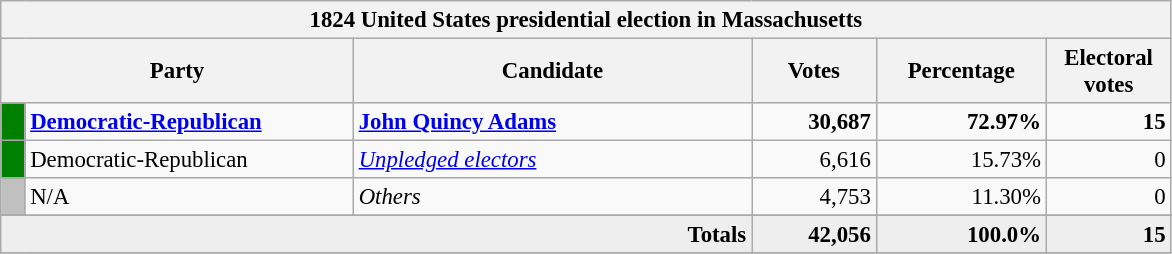<table class="wikitable" style="font-size: 95%;">
<tr>
<th colspan="6">1824 United States presidential election in Massachusetts</th>
</tr>
<tr>
<th colspan="2" style="width: 15em">Party</th>
<th style="width: 17em">Candidate</th>
<th style="width: 5em">Votes</th>
<th style="width: 7em">Percentage</th>
<th style="width: 5em">Electoral votes</th>
</tr>
<tr>
<th style="background-color:#008000; width: 3px"></th>
<td style="width: 130px"><strong><a href='#'>Democratic-Republican</a></strong></td>
<td><strong><a href='#'>John Quincy Adams</a></strong></td>
<td align="right"><strong>30,687</strong></td>
<td align="right"><strong>72.97%</strong></td>
<td align="right"><strong>15</strong></td>
</tr>
<tr>
<th style="background-color:#008000; width: 3px"></th>
<td style="width: 130px">Democratic-Republican</td>
<td><em><a href='#'>Unpledged electors</a></em></td>
<td align="right">6,616</td>
<td align="right">15.73%</td>
<td align="right">0</td>
</tr>
<tr>
<th style="background-color:#c0c0c0; width: 3px"></th>
<td style="width: 130px">N/A</td>
<td><em>Others</em></td>
<td align="right">4,753</td>
<td align="right">11.30%</td>
<td align="right">0</td>
</tr>
<tr>
</tr>
<tr bgcolor="#EEEEEE">
<td colspan="3" align="right"><strong>Totals</strong></td>
<td align="right"><strong>42,056</strong></td>
<td align="right"><strong>100.0%</strong></td>
<td align="right"><strong>15</strong></td>
</tr>
<tr>
</tr>
</table>
